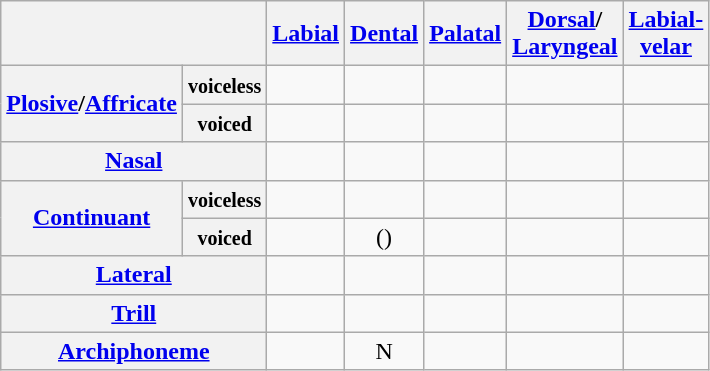<table class=wikitable style=text-align:center>
<tr>
<th colspan=2></th>
<th><a href='#'>Labial</a></th>
<th><a href='#'>Dental</a></th>
<th><a href='#'>Palatal</a></th>
<th><a href='#'>Dorsal</a>/<br><a href='#'>Laryngeal</a></th>
<th><a href='#'>Labial-<br>velar</a></th>
</tr>
<tr>
<th rowspan=2><a href='#'>Plosive</a>/<a href='#'>Affricate</a></th>
<th><small>voiceless</small></th>
<td></td>
<td></td>
<td></td>
<td></td>
<td></td>
</tr>
<tr>
<th><small>voiced</small></th>
<td></td>
<td></td>
<td></td>
<td></td>
<td></td>
</tr>
<tr>
<th colspan=2><a href='#'>Nasal</a></th>
<td></td>
<td></td>
<td></td>
<td></td>
<td></td>
</tr>
<tr>
<th rowspan=2><a href='#'>Continuant</a></th>
<th><small>voiceless</small></th>
<td></td>
<td></td>
<td></td>
<td></td>
<td></td>
</tr>
<tr>
<th><small>voiced</small></th>
<td></td>
<td>()</td>
<td></td>
<td></td>
<td></td>
</tr>
<tr>
<th colspan=2><a href='#'>Lateral</a></th>
<td></td>
<td></td>
<td></td>
<td></td>
<td></td>
</tr>
<tr>
<th colspan=2><a href='#'>Trill</a></th>
<td></td>
<td></td>
<td></td>
<td></td>
<td></td>
</tr>
<tr>
<th colspan=2><a href='#'>Archiphoneme</a></th>
<td></td>
<td>N</td>
<td></td>
<td></td>
<td></td>
</tr>
</table>
